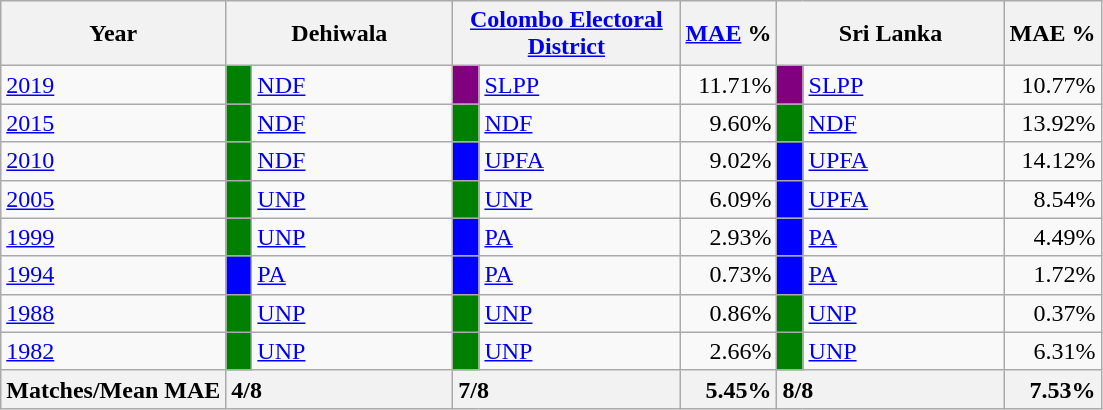<table class="wikitable">
<tr>
<th>Year</th>
<th colspan="2" width="144px">Dehiwala</th>
<th colspan="2" width="144px"><a href='#'>Colombo Electoral District</a></th>
<th><a href='#'>MAE</a> %</th>
<th colspan="2" width="144px">Sri Lanka</th>
<th>MAE %</th>
</tr>
<tr>
<td><a href='#'>2019</a></td>
<td style="background-color:green;" width="10px"></td>
<td style="text-align:left;"><a href='#'>NDF</a></td>
<td style="background-color:purple;" width="10px"></td>
<td style="text-align:left;"><a href='#'>SLPP</a></td>
<td style="text-align:right;">11.71%</td>
<td style="background-color:purple;" width="10px"></td>
<td style="text-align:left;"><a href='#'>SLPP</a></td>
<td style="text-align:right;">10.77%</td>
</tr>
<tr>
<td><a href='#'>2015</a></td>
<td style="background-color:green;" width="10px"></td>
<td style="text-align:left;"><a href='#'>NDF</a></td>
<td style="background-color:green;" width="10px"></td>
<td style="text-align:left;"><a href='#'>NDF</a></td>
<td style="text-align:right;">9.60%</td>
<td style="background-color:green;" width="10px"></td>
<td style="text-align:left;"><a href='#'>NDF</a></td>
<td style="text-align:right;">13.92%</td>
</tr>
<tr>
<td><a href='#'>2010</a></td>
<td style="background-color:green;" width="10px"></td>
<td style="text-align:left;"><a href='#'>NDF</a></td>
<td style="background-color:blue;" width="10px"></td>
<td style="text-align:left;"><a href='#'>UPFA</a></td>
<td style="text-align:right;">9.02%</td>
<td style="background-color:blue;" width="10px"></td>
<td style="text-align:left;"><a href='#'>UPFA</a></td>
<td style="text-align:right;">14.12%</td>
</tr>
<tr>
<td><a href='#'>2005</a></td>
<td style="background-color:green;" width="10px"></td>
<td style="text-align:left;"><a href='#'>UNP</a></td>
<td style="background-color:green;" width="10px"></td>
<td style="text-align:left;"><a href='#'>UNP</a></td>
<td style="text-align:right;">6.09%</td>
<td style="background-color:blue;" width="10px"></td>
<td style="text-align:left;"><a href='#'>UPFA</a></td>
<td style="text-align:right;">8.54%</td>
</tr>
<tr>
<td><a href='#'>1999</a></td>
<td style="background-color:green;" width="10px"></td>
<td style="text-align:left;"><a href='#'>UNP</a></td>
<td style="background-color:blue;" width="10px"></td>
<td style="text-align:left;"><a href='#'>PA</a></td>
<td style="text-align:right;">2.93%</td>
<td style="background-color:blue;" width="10px"></td>
<td style="text-align:left;"><a href='#'>PA</a></td>
<td style="text-align:right;">4.49%</td>
</tr>
<tr>
<td><a href='#'>1994</a></td>
<td style="background-color:blue;" width="10px"></td>
<td style="text-align:left;"><a href='#'>PA</a></td>
<td style="background-color:blue;" width="10px"></td>
<td style="text-align:left;"><a href='#'>PA</a></td>
<td style="text-align:right;">0.73%</td>
<td style="background-color:blue;" width="10px"></td>
<td style="text-align:left;"><a href='#'>PA</a></td>
<td style="text-align:right;">1.72%</td>
</tr>
<tr>
<td><a href='#'>1988</a></td>
<td style="background-color:green;" width="10px"></td>
<td style="text-align:left;"><a href='#'>UNP</a></td>
<td style="background-color:green;" width="10px"></td>
<td style="text-align:left;"><a href='#'>UNP</a></td>
<td style="text-align:right;">0.86%</td>
<td style="background-color:green;" width="10px"></td>
<td style="text-align:left;"><a href='#'>UNP</a></td>
<td style="text-align:right;">0.37%</td>
</tr>
<tr>
<td><a href='#'>1982</a></td>
<td style="background-color:green;" width="10px"></td>
<td style="text-align:left;"><a href='#'>UNP</a></td>
<td style="background-color:green;" width="10px"></td>
<td style="text-align:left;"><a href='#'>UNP</a></td>
<td style="text-align:right;">2.66%</td>
<td style="background-color:green;" width="10px"></td>
<td style="text-align:left;"><a href='#'>UNP</a></td>
<td style="text-align:right;">6.31%</td>
</tr>
<tr>
<th>Matches/Mean MAE</th>
<th style="text-align:left;"colspan="2" width="144px">4/8</th>
<th style="text-align:left;"colspan="2" width="144px">7/8</th>
<th style="text-align:right;">5.45%</th>
<th style="text-align:left;"colspan="2" width="144px">8/8</th>
<th style="text-align:right;">7.53%</th>
</tr>
</table>
